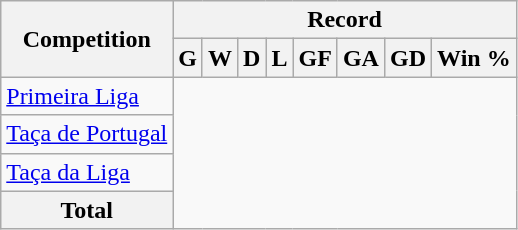<table class="wikitable" style="text-align: center">
<tr>
<th rowspan="2">Competition</th>
<th colspan="9">Record</th>
</tr>
<tr>
<th>G</th>
<th>W</th>
<th>D</th>
<th>L</th>
<th>GF</th>
<th>GA</th>
<th>GD</th>
<th>Win %</th>
</tr>
<tr>
<td style="text-align: left"><a href='#'>Primeira Liga</a><br></td>
</tr>
<tr>
<td style="text-align: left"><a href='#'>Taça de Portugal</a><br></td>
</tr>
<tr>
<td style="text-align: left"><a href='#'>Taça da Liga</a><br></td>
</tr>
<tr>
<th>Total<br></th>
</tr>
</table>
